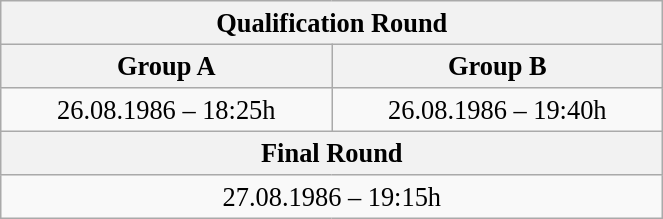<table class="wikitable" style=" text-align:center; font-size:110%;" width="35%">
<tr>
<th colspan="2">Qualification Round</th>
</tr>
<tr>
<th>Group A</th>
<th>Group B</th>
</tr>
<tr>
<td>26.08.1986 – 18:25h</td>
<td>26.08.1986 – 19:40h</td>
</tr>
<tr>
<th colspan="2">Final Round</th>
</tr>
<tr>
<td colspan="2">27.08.1986 – 19:15h</td>
</tr>
</table>
